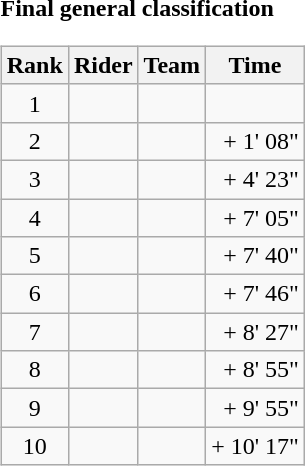<table>
<tr>
<td><strong>Final general classification</strong><br><table class="wikitable">
<tr>
<th scope="col">Rank</th>
<th scope="col">Rider</th>
<th scope="col">Team</th>
<th scope="col">Time</th>
</tr>
<tr>
<td style="text-align:center;">1</td>
<td></td>
<td></td>
<td style="text-align:right;"></td>
</tr>
<tr>
<td style="text-align:center;">2</td>
<td></td>
<td></td>
<td style="text-align:right;">+ 1' 08"</td>
</tr>
<tr>
<td style="text-align:center;">3</td>
<td></td>
<td></td>
<td style="text-align:right;">+ 4' 23"</td>
</tr>
<tr>
<td style="text-align:center;">4</td>
<td></td>
<td></td>
<td style="text-align:right;">+ 7' 05"</td>
</tr>
<tr>
<td style="text-align:center;">5</td>
<td></td>
<td></td>
<td style="text-align:right;">+ 7' 40"</td>
</tr>
<tr>
<td style="text-align:center;">6</td>
<td></td>
<td></td>
<td style="text-align:right;">+ 7' 46"</td>
</tr>
<tr>
<td style="text-align:center;">7</td>
<td></td>
<td></td>
<td style="text-align:right;">+ 8' 27"</td>
</tr>
<tr>
<td style="text-align:center;">8</td>
<td></td>
<td></td>
<td style="text-align:right;">+ 8' 55"</td>
</tr>
<tr>
<td style="text-align:center;">9</td>
<td></td>
<td></td>
<td style="text-align:right;">+ 9' 55"</td>
</tr>
<tr>
<td style="text-align:center;">10</td>
<td></td>
<td></td>
<td style="text-align:right;">+ 10' 17"</td>
</tr>
</table>
</td>
</tr>
</table>
